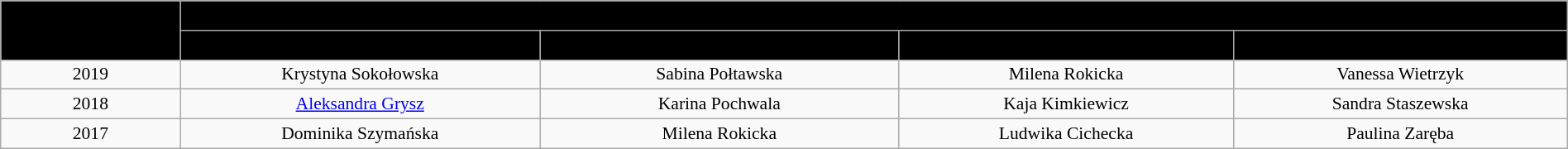<table class="wikitable" style="text-align:center; font-size:90%; line-height:17px; width:100%;">
<tr>
<th rowspan="2" style="background:black; width:05%;" scope="col"><span>Year</span></th>
<th colspan="4" style="background:black; width:05%;" scope="col"><span>Miss Earth Poland Elemental Court Titlists</span></th>
</tr>
<tr>
<th style="background:black; width:10%;" scope="col"><span>Earth</span></th>
<th style="background:black; width:10%;" scope="col"><span>Air</span></th>
<th style="background:black; width:9.3%;" scope="col"><span>Water</span></th>
<th style="background:black; width:9.3%;" scope="col"><span>Fire</span></th>
</tr>
<tr>
<td>2019</td>
<td>Krystyna Sokołowska</td>
<td>Sabina Połtawska</td>
<td>Milena Rokicka</td>
<td>Vanessa Wietrzyk</td>
</tr>
<tr>
<td>2018</td>
<td><a href='#'>Aleksandra Grysz</a></td>
<td>Karina Pochwala</td>
<td>Kaja Kimkiewicz</td>
<td>Sandra Staszewska</td>
</tr>
<tr>
<td>2017</td>
<td>Dominika Szymańska</td>
<td>Milena Rokicka</td>
<td>Ludwika Cichecka</td>
<td>Paulina Zaręba</td>
</tr>
</table>
